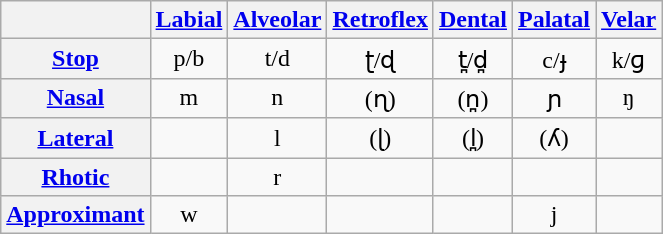<table class="wikitable">
<tr>
<th></th>
<th><a href='#'>Labial</a></th>
<th><a href='#'>Alveolar</a></th>
<th><a href='#'>Retroflex</a></th>
<th><a href='#'>Dental</a></th>
<th><a href='#'>Palatal</a></th>
<th><a href='#'>Velar</a></th>
</tr>
<tr align="center">
<th><a href='#'>Stop</a></th>
<td>p/b</td>
<td>t/d</td>
<td>ʈ/ɖ</td>
<td>t̪/d̪</td>
<td>c/ɟ</td>
<td>k/ɡ</td>
</tr>
<tr align="center">
<th><a href='#'>Nasal</a></th>
<td>m</td>
<td>n</td>
<td>(ɳ)</td>
<td>(n̪)</td>
<td>ɲ</td>
<td>ŋ</td>
</tr>
<tr align="center">
<th><a href='#'>Lateral</a></th>
<td></td>
<td>l</td>
<td>(ɭ)</td>
<td>(l̪)</td>
<td>(ʎ)</td>
<td></td>
</tr>
<tr align="center">
<th><a href='#'>Rhotic</a></th>
<td></td>
<td>r</td>
<td></td>
<td></td>
<td></td>
<td></td>
</tr>
<tr align="center">
<th><a href='#'>Approximant</a></th>
<td>w</td>
<td></td>
<td></td>
<td></td>
<td>j</td>
<td></td>
</tr>
</table>
